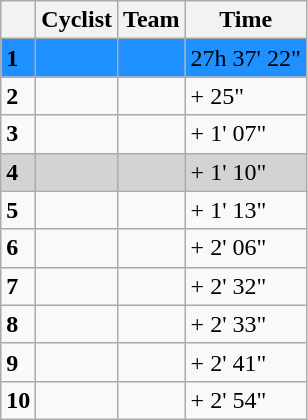<table class="wikitable">
<tr>
<th></th>
<th>Cyclist</th>
<th>Team</th>
<th>Time</th>
</tr>
<tr style="background:dodgerblue">
<td><strong>1</strong></td>
<td></td>
<td></td>
<td>27h 37' 22"</td>
</tr>
<tr>
<td><strong>2</strong></td>
<td></td>
<td></td>
<td>+ 25"</td>
</tr>
<tr>
<td><strong>3</strong></td>
<td></td>
<td></td>
<td>+ 1' 07"</td>
</tr>
<tr style="background:lightgrey">
<td><strong>4</strong></td>
<td></td>
<td></td>
<td>+ 1' 10"</td>
</tr>
<tr>
<td><strong>5</strong></td>
<td></td>
<td></td>
<td>+ 1' 13"</td>
</tr>
<tr>
<td><strong>6</strong></td>
<td></td>
<td></td>
<td>+ 2' 06"</td>
</tr>
<tr>
<td><strong>7</strong></td>
<td></td>
<td></td>
<td>+ 2' 32"</td>
</tr>
<tr>
<td><strong>8</strong></td>
<td></td>
<td></td>
<td>+ 2' 33"</td>
</tr>
<tr>
<td><strong>9</strong></td>
<td></td>
<td></td>
<td>+ 2' 41"</td>
</tr>
<tr>
<td><strong>10</strong></td>
<td></td>
<td></td>
<td>+ 2' 54"</td>
</tr>
</table>
